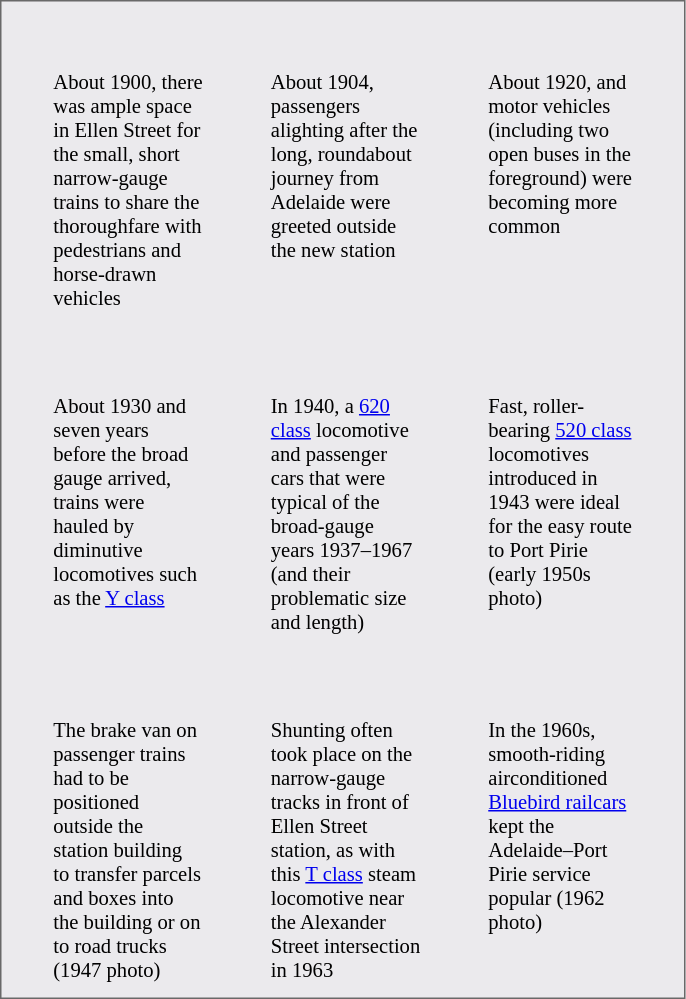<table style="background:#EBEAED; border:1px solid dimgray; font-size: 86%;color:black" border="0" height="230" align="center" valign="bottom" cellpadding=10px cellspacing=0px>
<tr align="center">
<td></td>
<td></td>
<td></td>
<td></td>
<td></td>
<td></td>
<td><br></td>
</tr>
<tr align="left" valign="top">
<td width="5"></td>
<td width="100">About 1900, there was ample space in Ellen Street for the small, short narrow-gauge trains to share the thoroughfare with pedestrians and horse-drawn vehicles</td>
<td width="5"></td>
<td width="100">About 1904, passengers alighting after the long, roundabout journey from Adelaide were greeted outside the new station</td>
<td width="5"></td>
<td width="100">About 1920, and motor vehicles (including two open buses in the foreground) were becoming more common<br></td>
</tr>
<tr align="center">
<td></td>
<td></td>
<td></td>
<td></td>
<td></td>
<td><br></td>
</tr>
<tr align="left" valign="top">
<td width="5"></td>
<td width="100">About 1930 and seven years before the broad gauge arrived, trains were hauled by diminutive locomotives such as the <a href='#'>Y class</a></td>
<td width="5"></td>
<td width="100">In 1940, a <a href='#'>620 class</a> locomotive and passenger cars that were typical of the broad-gauge years 1937–1967 (and their problematic size and length)</td>
<td width="5"></td>
<td width="100">Fast, roller-bearing <a href='#'>520 class</a> locomotives introduced in 1943 were ideal for the easy route to Port Pirie (early 1950s photo)<br></td>
</tr>
<tr align="center">
<td></td>
<td></td>
<td></td>
<td></td>
<td></td>
<td></td>
<td><br></td>
</tr>
<tr align="left" valign="top">
<td width="5"></td>
<td width="100">The brake van on passenger trains had to be positioned outside the station building to transfer parcels and boxes into the building or on to road trucks (1947 photo)</td>
<td width="5"></td>
<td width="100">Shunting often took place on the narrow-gauge tracks in front of Ellen Street station, as with this <a href='#'>T class</a> steam locomotive near the Alexander Street intersection in 1963</td>
<td width="5"></td>
<td width="100">In the 1960s, smooth-riding airconditioned <a href='#'> Bluebird railcars</a> kept the Adelaide–Port Pirie service popular (1962 photo)</td>
</tr>
</table>
